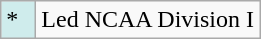<table class="wikitable">
<tr>
<td style="background:#CFECEC; width:1em">*</td>
<td>Led NCAA Division I</td>
</tr>
</table>
